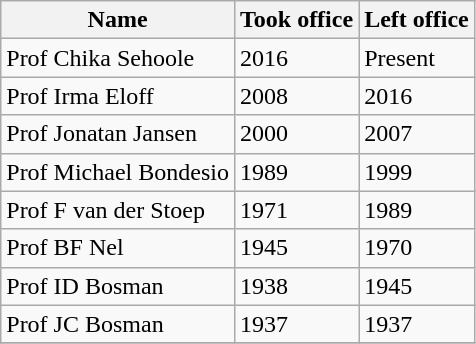<table class="wikitable">
<tr>
<th>Name</th>
<th>Took office</th>
<th>Left office</th>
</tr>
<tr>
<td>Prof Chika Sehoole</td>
<td>2016</td>
<td>Present</td>
</tr>
<tr>
<td>Prof Irma Eloff</td>
<td>2008</td>
<td>2016</td>
</tr>
<tr>
<td>Prof Jonatan Jansen</td>
<td>2000</td>
<td>2007</td>
</tr>
<tr>
<td>Prof Michael Bondesio</td>
<td>1989</td>
<td>1999</td>
</tr>
<tr>
<td>Prof F van der Stoep</td>
<td>1971</td>
<td>1989</td>
</tr>
<tr>
<td>Prof BF Nel</td>
<td>1945</td>
<td>1970</td>
</tr>
<tr>
<td>Prof ID Bosman</td>
<td>1938</td>
<td>1945</td>
</tr>
<tr>
<td>Prof JC Bosman</td>
<td>1937</td>
<td>1937</td>
</tr>
<tr>
</tr>
</table>
